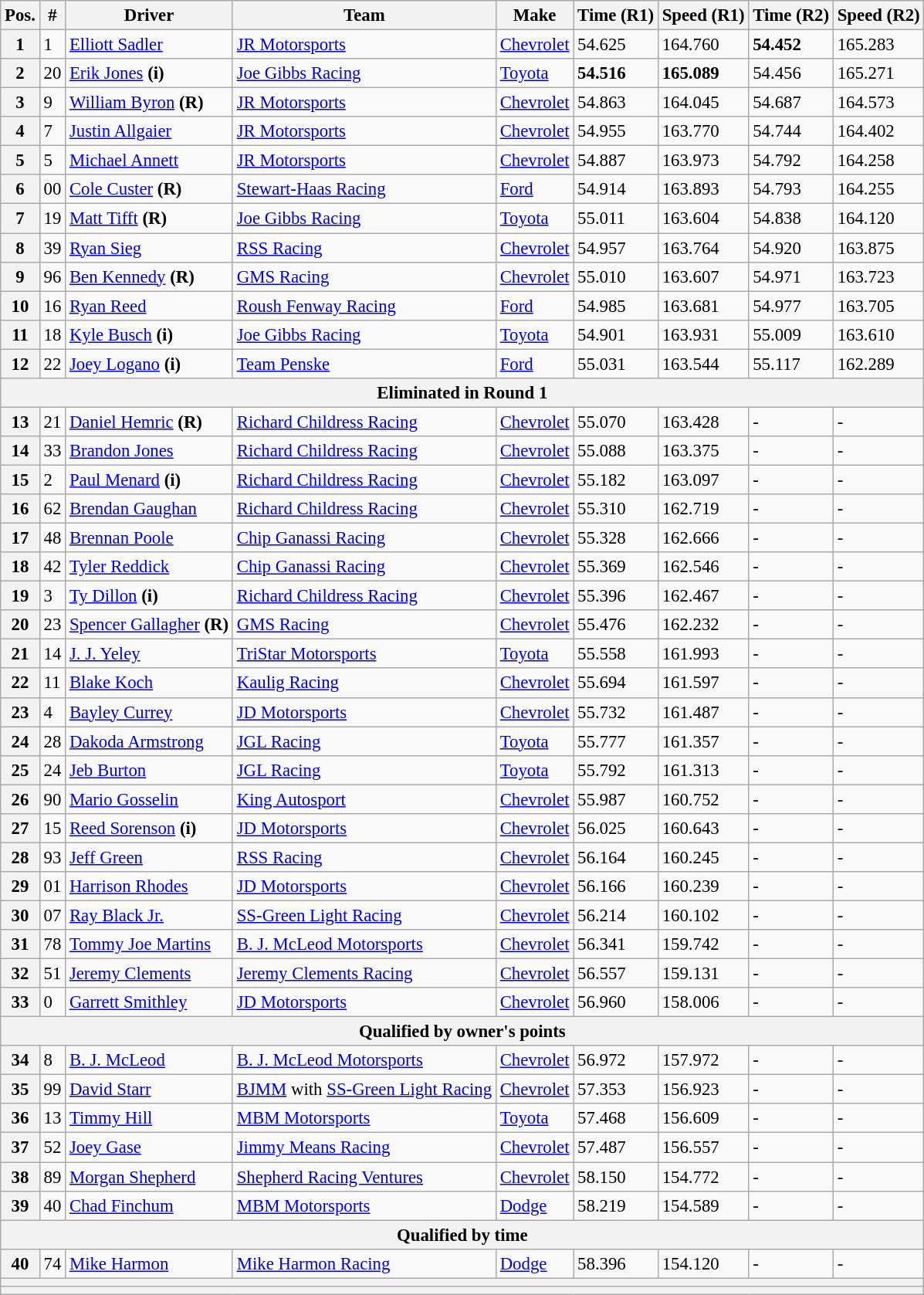<table class="wikitable" style="font-size:95%">
<tr>
<th>Pos.</th>
<th>#</th>
<th>Driver</th>
<th>Team</th>
<th>Make</th>
<th>Time (R1)</th>
<th>Speed (R1)</th>
<th>Time (R2)</th>
<th>Speed (R2)</th>
</tr>
<tr>
<th>1</th>
<td>1</td>
<td><a href='#'>Elliott Sadler</a></td>
<td><a href='#'>JR Motorsports</a></td>
<td><a href='#'>Chevrolet</a></td>
<td>54.625</td>
<td>164.760</td>
<td><strong>54.452</strong></td>
<td>165.283</td>
</tr>
<tr>
<th>2</th>
<td>20</td>
<td><a href='#'>Erik Jones</a> <strong>(i)</strong></td>
<td><a href='#'>Joe Gibbs Racing</a></td>
<td><a href='#'>Toyota</a></td>
<td><strong>54.516</strong></td>
<td><strong>165.089</strong></td>
<td>54.456</td>
<td>165.271</td>
</tr>
<tr>
<th>3</th>
<td>9</td>
<td><a href='#'>William Byron</a> <strong>(R)</strong></td>
<td><a href='#'>JR Motorsports</a></td>
<td><a href='#'>Chevrolet</a></td>
<td>54.863</td>
<td>164.045</td>
<td>54.687</td>
<td>164.573</td>
</tr>
<tr>
<th>4</th>
<td>7</td>
<td><a href='#'>Justin Allgaier</a></td>
<td><a href='#'>JR Motorsports</a></td>
<td><a href='#'>Chevrolet</a></td>
<td>54.955</td>
<td>163.770</td>
<td>54.744</td>
<td>164.402</td>
</tr>
<tr>
<th>5</th>
<td>5</td>
<td><a href='#'>Michael Annett</a></td>
<td><a href='#'>JR Motorsports</a></td>
<td><a href='#'>Chevrolet</a></td>
<td>54.887</td>
<td>163.973</td>
<td>54.792</td>
<td>164.258</td>
</tr>
<tr>
<th>6</th>
<td>00</td>
<td><a href='#'>Cole Custer</a> <strong>(R)</strong></td>
<td><a href='#'>Stewart-Haas Racing</a></td>
<td><a href='#'>Ford</a></td>
<td>54.914</td>
<td>163.893</td>
<td>54.793</td>
<td>164.255</td>
</tr>
<tr>
<th>7</th>
<td>19</td>
<td><a href='#'>Matt Tifft</a> <strong>(R)</strong></td>
<td><a href='#'>Joe Gibbs Racing</a></td>
<td><a href='#'>Toyota</a></td>
<td>55.011</td>
<td>163.604</td>
<td>54.838</td>
<td>164.120</td>
</tr>
<tr>
<th>8</th>
<td>39</td>
<td><a href='#'>Ryan Sieg</a></td>
<td><a href='#'>RSS Racing</a></td>
<td><a href='#'>Chevrolet</a></td>
<td>54.957</td>
<td>163.764</td>
<td>54.920</td>
<td>163.875</td>
</tr>
<tr>
<th>9</th>
<td>96</td>
<td><a href='#'>Ben Kennedy</a> <strong>(R)</strong></td>
<td><a href='#'>GMS Racing</a></td>
<td><a href='#'>Chevrolet</a></td>
<td>55.010</td>
<td>163.607</td>
<td>54.971</td>
<td>163.723</td>
</tr>
<tr>
<th>10</th>
<td>16</td>
<td><a href='#'>Ryan Reed</a></td>
<td><a href='#'>Roush Fenway Racing</a></td>
<td><a href='#'>Ford</a></td>
<td>54.985</td>
<td>163.681</td>
<td>54.977</td>
<td>163.705</td>
</tr>
<tr>
<th>11</th>
<td>18</td>
<td><a href='#'>Kyle Busch</a> <strong>(i)</strong></td>
<td><a href='#'>Joe Gibbs Racing</a></td>
<td><a href='#'>Toyota</a></td>
<td>54.901</td>
<td>163.931</td>
<td>55.009</td>
<td>163.610</td>
</tr>
<tr>
<th>12</th>
<td>22</td>
<td><a href='#'>Joey Logano</a> <strong>(i)</strong></td>
<td><a href='#'>Team Penske</a></td>
<td><a href='#'>Ford</a></td>
<td>55.031</td>
<td>163.544</td>
<td>55.117</td>
<td>162.289</td>
</tr>
<tr>
<th colspan="9">Eliminated in Round 1</th>
</tr>
<tr>
<th>13</th>
<td>21</td>
<td><a href='#'>Daniel Hemric</a> <strong>(R)</strong></td>
<td><a href='#'>Richard Childress Racing</a></td>
<td><a href='#'>Chevrolet</a></td>
<td>55.070</td>
<td>163.428</td>
<td>-</td>
<td>-</td>
</tr>
<tr>
<th>14</th>
<td>33</td>
<td><a href='#'>Brandon Jones</a></td>
<td><a href='#'>Richard Childress Racing</a></td>
<td><a href='#'>Chevrolet</a></td>
<td>55.088</td>
<td>163.375</td>
<td>-</td>
<td>-</td>
</tr>
<tr>
<th>15</th>
<td>2</td>
<td><a href='#'>Paul Menard</a> <strong>(i)</strong></td>
<td><a href='#'>Richard Childress Racing</a></td>
<td><a href='#'>Chevrolet</a></td>
<td>55.182</td>
<td>163.097</td>
<td>-</td>
<td>-</td>
</tr>
<tr>
<th>16</th>
<td>62</td>
<td><a href='#'>Brendan Gaughan</a></td>
<td><a href='#'>Richard Childress Racing</a></td>
<td><a href='#'>Chevrolet</a></td>
<td>55.310</td>
<td>162.719</td>
<td>-</td>
<td>-</td>
</tr>
<tr>
<th>17</th>
<td>48</td>
<td><a href='#'>Brennan Poole</a></td>
<td><a href='#'>Chip Ganassi Racing</a></td>
<td><a href='#'>Chevrolet</a></td>
<td>55.328</td>
<td>162.666</td>
<td>-</td>
<td>-</td>
</tr>
<tr>
<th>18</th>
<td>42</td>
<td><a href='#'>Tyler Reddick</a></td>
<td><a href='#'>Chip Ganassi Racing</a></td>
<td><a href='#'>Chevrolet</a></td>
<td>55.369</td>
<td>162.546</td>
<td>-</td>
<td>-</td>
</tr>
<tr>
<th>19</th>
<td>3</td>
<td><a href='#'>Ty Dillon</a> <strong>(i)</strong></td>
<td><a href='#'>Richard Childress Racing</a></td>
<td><a href='#'>Chevrolet</a></td>
<td>55.396</td>
<td>162.467</td>
<td>-</td>
<td>-</td>
</tr>
<tr>
<th>20</th>
<td>23</td>
<td><a href='#'>Spencer Gallagher</a> <strong>(R)</strong></td>
<td><a href='#'>GMS Racing</a></td>
<td><a href='#'>Chevrolet</a></td>
<td>55.476</td>
<td>162.232</td>
<td>-</td>
<td>-</td>
</tr>
<tr>
<th>21</th>
<td>14</td>
<td><a href='#'>J. J. Yeley</a></td>
<td><a href='#'>TriStar Motorsports</a></td>
<td><a href='#'>Toyota</a></td>
<td>55.558</td>
<td>161.993</td>
<td>-</td>
<td>-</td>
</tr>
<tr>
<th>22</th>
<td>11</td>
<td><a href='#'>Blake Koch</a></td>
<td><a href='#'>Kaulig Racing</a></td>
<td><a href='#'>Chevrolet</a></td>
<td>55.694</td>
<td>161.597</td>
<td>-</td>
<td>-</td>
</tr>
<tr>
<th>23</th>
<td>4</td>
<td><a href='#'>Bayley Currey</a></td>
<td><a href='#'>JD Motorsports</a></td>
<td><a href='#'>Chevrolet</a></td>
<td>55.732</td>
<td>161.487</td>
<td>-</td>
<td>-</td>
</tr>
<tr>
<th>24</th>
<td>28</td>
<td><a href='#'>Dakoda Armstrong</a></td>
<td><a href='#'>JGL Racing</a></td>
<td><a href='#'>Toyota</a></td>
<td>55.777</td>
<td>161.357</td>
<td>-</td>
<td>-</td>
</tr>
<tr>
<th>25</th>
<td>24</td>
<td><a href='#'>Jeb Burton</a></td>
<td><a href='#'>JGL Racing</a></td>
<td><a href='#'>Toyota</a></td>
<td>55.792</td>
<td>161.313</td>
<td>-</td>
<td>-</td>
</tr>
<tr>
<th>26</th>
<td>90</td>
<td><a href='#'>Mario Gosselin</a></td>
<td><a href='#'>King Autosport</a></td>
<td><a href='#'>Chevrolet</a></td>
<td>55.987</td>
<td>160.752</td>
<td>-</td>
<td>-</td>
</tr>
<tr>
<th>27</th>
<td>15</td>
<td><a href='#'>Reed Sorenson</a> <strong>(i)</strong></td>
<td><a href='#'>JD Motorsports</a></td>
<td><a href='#'>Chevrolet</a></td>
<td>56.025</td>
<td>160.643</td>
<td>-</td>
<td>-</td>
</tr>
<tr>
<th>28</th>
<td>93</td>
<td><a href='#'>Jeff Green</a></td>
<td><a href='#'>RSS Racing</a></td>
<td><a href='#'>Chevrolet</a></td>
<td>56.164</td>
<td>160.245</td>
<td>-</td>
<td>-</td>
</tr>
<tr>
<th>29</th>
<td>01</td>
<td><a href='#'>Harrison Rhodes</a></td>
<td><a href='#'>JD Motorsports</a></td>
<td><a href='#'>Chevrolet</a></td>
<td>56.166</td>
<td>160.239</td>
<td>-</td>
<td>-</td>
</tr>
<tr>
<th>30</th>
<td>07</td>
<td><a href='#'>Ray Black Jr.</a></td>
<td><a href='#'>SS-Green Light Racing</a></td>
<td><a href='#'>Chevrolet</a></td>
<td>56.214</td>
<td>160.102</td>
<td>-</td>
<td>-</td>
</tr>
<tr>
<th>31</th>
<td>78</td>
<td><a href='#'>Tommy Joe Martins</a></td>
<td><a href='#'>B. J. McLeod Motorsports</a></td>
<td><a href='#'>Chevrolet</a></td>
<td>56.341</td>
<td>159.742</td>
<td>-</td>
<td>-</td>
</tr>
<tr>
<th>32</th>
<td>51</td>
<td><a href='#'>Jeremy Clements</a></td>
<td><a href='#'>Jeremy Clements Racing</a></td>
<td><a href='#'>Chevrolet</a></td>
<td>56.557</td>
<td>159.131</td>
<td>-</td>
<td>-</td>
</tr>
<tr>
<th>33</th>
<td>0</td>
<td><a href='#'>Garrett Smithley</a></td>
<td><a href='#'>JD Motorsports</a></td>
<td><a href='#'>Chevrolet</a></td>
<td>56.960</td>
<td>158.006</td>
<td>-</td>
<td>-</td>
</tr>
<tr>
<th colspan="9">Qualified by owner's points</th>
</tr>
<tr>
<th>34</th>
<td>8</td>
<td><a href='#'>B. J. McLeod</a></td>
<td><a href='#'>B. J. McLeod Motorsports</a></td>
<td><a href='#'>Chevrolet</a></td>
<td>56.972</td>
<td>157.972</td>
<td>-</td>
<td>-</td>
</tr>
<tr>
<th>35</th>
<td>99</td>
<td><a href='#'>David Starr</a></td>
<td><a href='#'>BJMM</a> with <a href='#'>SS-Green Light Racing</a></td>
<td><a href='#'>Chevrolet</a></td>
<td>57.353</td>
<td>156.923</td>
<td>-</td>
<td>-</td>
</tr>
<tr>
<th>36</th>
<td>13</td>
<td><a href='#'>Timmy Hill</a></td>
<td><a href='#'>MBM Motorsports</a></td>
<td><a href='#'>Toyota</a></td>
<td>57.468</td>
<td>156.609</td>
<td>-</td>
<td>-</td>
</tr>
<tr>
<th>37</th>
<td>52</td>
<td><a href='#'>Joey Gase</a></td>
<td><a href='#'>Jimmy Means Racing</a></td>
<td><a href='#'>Chevrolet</a></td>
<td>57.487</td>
<td>156.557</td>
<td>-</td>
<td>-</td>
</tr>
<tr>
<th>38</th>
<td>89</td>
<td><a href='#'>Morgan Shepherd</a></td>
<td><a href='#'>Shepherd Racing Ventures</a></td>
<td><a href='#'>Chevrolet</a></td>
<td>58.150</td>
<td>154.772</td>
<td>-</td>
<td>-</td>
</tr>
<tr>
<th>39</th>
<td>40</td>
<td><a href='#'>Chad Finchum</a></td>
<td><a href='#'>MBM Motorsports</a></td>
<td><a href='#'>Dodge</a></td>
<td>58.219</td>
<td>154.589</td>
<td>-</td>
<td>-</td>
</tr>
<tr>
<th colspan="9">Qualified by time</th>
</tr>
<tr>
<th>40</th>
<td>74</td>
<td><a href='#'>Mike Harmon</a></td>
<td><a href='#'>Mike Harmon Racing</a></td>
<td><a href='#'>Dodge</a></td>
<td>58.396</td>
<td>154.120</td>
<td>-</td>
<td>-</td>
</tr>
<tr>
<th colspan="9"></th>
</tr>
<tr>
<th colspan="9"></th>
</tr>
</table>
